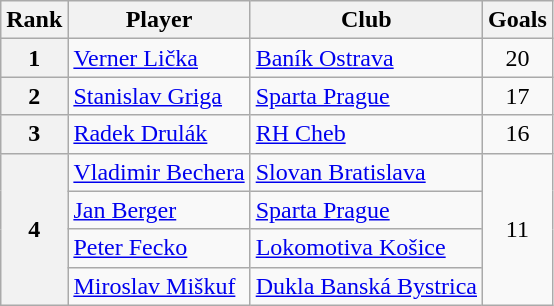<table class="wikitable" style="text-align:center">
<tr>
<th>Rank</th>
<th>Player</th>
<th>Club</th>
<th>Goals</th>
</tr>
<tr>
<th>1</th>
<td align="left"> <a href='#'>Verner Lička</a></td>
<td align="left"><a href='#'>Baník Ostrava</a></td>
<td>20</td>
</tr>
<tr>
<th>2</th>
<td align="left"> <a href='#'>Stanislav Griga</a></td>
<td align="left"><a href='#'>Sparta Prague</a></td>
<td>17</td>
</tr>
<tr>
<th>3</th>
<td align="left"> <a href='#'>Radek Drulák</a></td>
<td align="left"><a href='#'>RH Cheb</a></td>
<td>16</td>
</tr>
<tr>
<th rowspan="4">4</th>
<td align="left"> <a href='#'>Vladimir Bechera</a></td>
<td align="left"><a href='#'>Slovan Bratislava</a></td>
<td rowspan="4">11</td>
</tr>
<tr>
<td align="left"> <a href='#'>Jan Berger</a></td>
<td align="left"><a href='#'>Sparta Prague</a></td>
</tr>
<tr>
<td align="left"> <a href='#'>Peter Fecko</a></td>
<td align="left"><a href='#'>Lokomotiva Košice</a></td>
</tr>
<tr>
<td align="left"> <a href='#'>Miroslav Miškuf</a></td>
<td align="left"><a href='#'>Dukla Banská Bystrica</a></td>
</tr>
</table>
